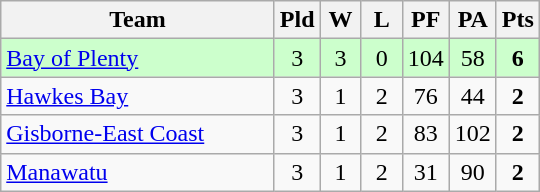<table class="wikitable" style="text-align:center;">
<tr>
<th width=175>Team</th>
<th width=20 abbr="Played">Pld</th>
<th width=20 abbr="Won">W</th>
<th width=20 abbr="Lost">L</th>
<th width=20 abbr="Points for">PF</th>
<th width=20 abbr="Points against">PA</th>
<th width=20 abbr="Points">Pts</th>
</tr>
<tr style="background: #ccffcc;">
<td style="text-align:left;"><a href='#'>Bay of Plenty</a></td>
<td>3</td>
<td>3</td>
<td>0</td>
<td>104</td>
<td>58</td>
<td><strong>6</strong></td>
</tr>
<tr>
<td style="text-align:left;"><a href='#'>Hawkes Bay</a></td>
<td>3</td>
<td>1</td>
<td>2</td>
<td>76</td>
<td>44</td>
<td><strong>2</strong></td>
</tr>
<tr>
<td style="text-align:left;"><a href='#'>Gisborne-East Coast</a></td>
<td>3</td>
<td>1</td>
<td>2</td>
<td>83</td>
<td>102</td>
<td><strong>2</strong></td>
</tr>
<tr>
<td style="text-align:left;"><a href='#'>Manawatu</a></td>
<td>3</td>
<td>1</td>
<td>2</td>
<td>31</td>
<td>90</td>
<td><strong>2</strong></td>
</tr>
</table>
